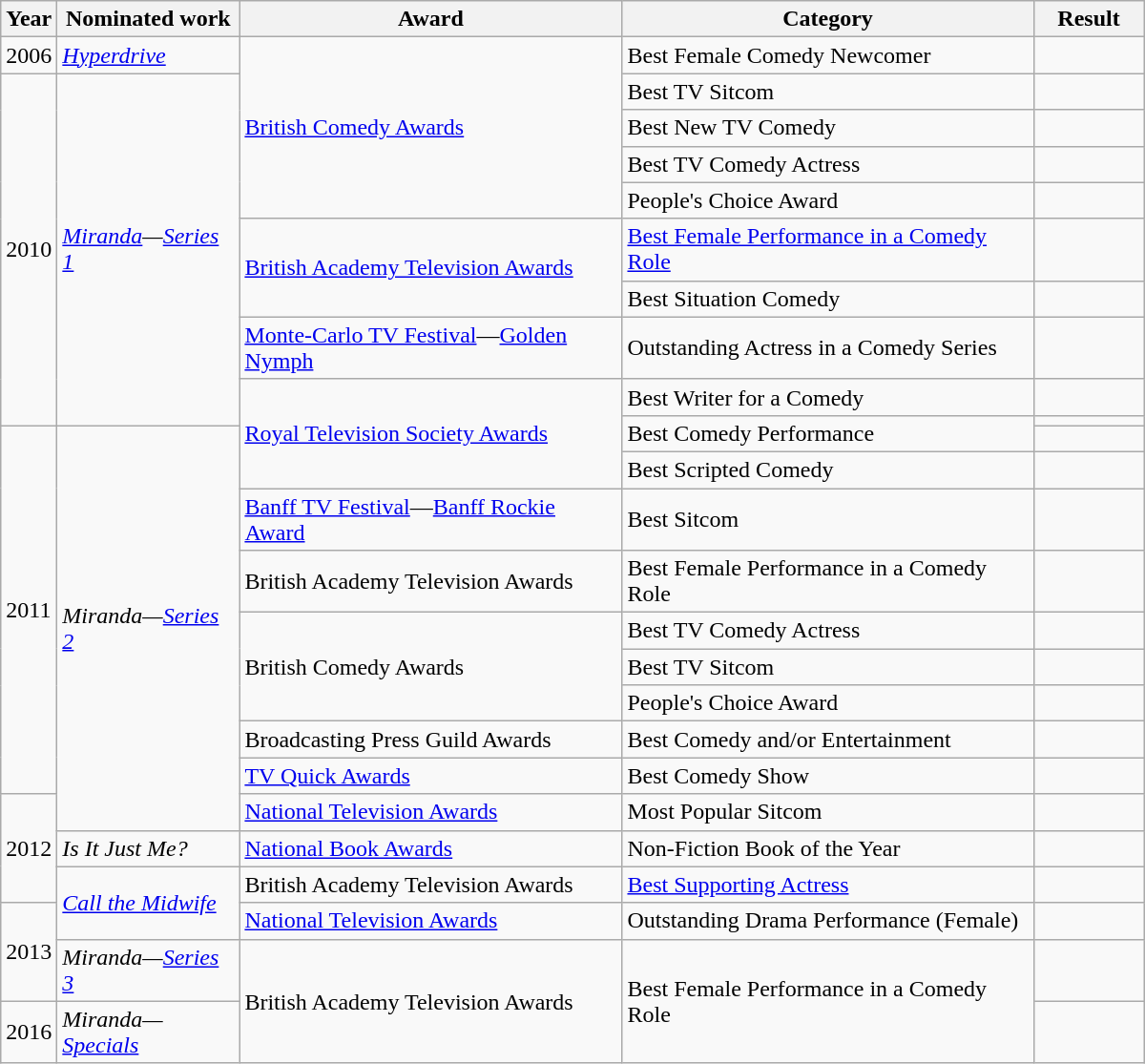<table class="wikitable">
<tr>
<th>Year</th>
<th style="width:120px;">Nominated work</th>
<th style="width:260px;">Award</th>
<th style="width:280px;">Category</th>
<th width="70">Result</th>
</tr>
<tr>
<td>2006</td>
<td><em><a href='#'>Hyperdrive</a></em></td>
<td rowspan="5"><a href='#'>British Comedy Awards</a></td>
<td>Best Female Comedy Newcomer</td>
<td></td>
</tr>
<tr>
<td rowspan="9">2010</td>
<td rowspan="9"><em><a href='#'>Miranda</a>—<a href='#'>Series 1</a></em></td>
<td>Best TV Sitcom</td>
<td></td>
</tr>
<tr>
<td>Best New TV Comedy</td>
<td></td>
</tr>
<tr>
<td>Best TV Comedy Actress</td>
<td></td>
</tr>
<tr>
<td>People's Choice Award</td>
<td></td>
</tr>
<tr>
<td rowspan="2"><a href='#'>British Academy Television Awards</a></td>
<td><a href='#'>Best Female Performance in a Comedy Role</a></td>
<td></td>
</tr>
<tr>
<td>Best Situation Comedy</td>
<td></td>
</tr>
<tr>
<td><a href='#'>Monte-Carlo TV Festival</a>—<a href='#'>Golden Nymph</a></td>
<td>Outstanding Actress in a Comedy Series</td>
<td></td>
</tr>
<tr>
<td rowspan="4"><a href='#'>Royal Television Society Awards</a></td>
<td>Best Writer for a Comedy</td>
<td></td>
</tr>
<tr>
<td rowspan="2">Best Comedy Performance</td>
<td></td>
</tr>
<tr>
<td rowspan="9">2011</td>
<td rowspan="10"><em>Miranda—<a href='#'>Series 2</a></em></td>
<td></td>
</tr>
<tr>
<td>Best Scripted Comedy</td>
<td></td>
</tr>
<tr>
<td><a href='#'>Banff TV Festival</a>—<a href='#'>Banff Rockie Award</a></td>
<td>Best Sitcom</td>
<td></td>
</tr>
<tr>
<td>British Academy Television Awards</td>
<td>Best Female Performance in a Comedy Role</td>
<td></td>
</tr>
<tr>
<td rowspan="3">British Comedy Awards</td>
<td>Best TV Comedy Actress</td>
<td></td>
</tr>
<tr>
<td>Best TV Sitcom</td>
<td></td>
</tr>
<tr>
<td>People's Choice Award</td>
<td></td>
</tr>
<tr>
<td>Broadcasting Press Guild Awards</td>
<td>Best Comedy and/or Entertainment</td>
<td></td>
</tr>
<tr>
<td><a href='#'>TV Quick Awards</a></td>
<td>Best Comedy Show</td>
<td></td>
</tr>
<tr>
<td rowspan="3">2012</td>
<td><a href='#'>National Television Awards</a></td>
<td>Most Popular Sitcom</td>
<td></td>
</tr>
<tr>
<td><em>Is It Just Me?</em></td>
<td><a href='#'>National Book Awards</a></td>
<td>Non-Fiction Book of the Year</td>
<td></td>
</tr>
<tr>
<td rowspan="2"><em><a href='#'>Call the Midwife</a></em></td>
<td>British Academy Television Awards</td>
<td><a href='#'>Best Supporting Actress</a></td>
<td></td>
</tr>
<tr>
<td rowspan="2">2013</td>
<td><a href='#'>National Television Awards</a></td>
<td>Outstanding Drama Performance (Female)</td>
<td></td>
</tr>
<tr>
<td><em>Miranda—<a href='#'>Series 3</a></em></td>
<td rowspan="2">British Academy Television Awards</td>
<td rowspan="2">Best Female Performance in a Comedy Role</td>
<td></td>
</tr>
<tr>
<td rowspan="1">2016</td>
<td><em>Miranda—<a href='#'>Specials</a></em></td>
<td></td>
</tr>
</table>
